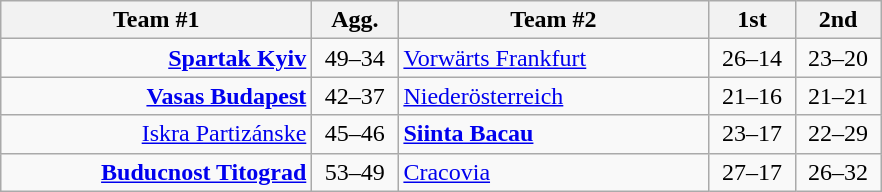<table class=wikitable style="text-align:center">
<tr>
<th width=200>Team #1</th>
<th width=50>Agg.</th>
<th width=200>Team #2</th>
<th width=50>1st</th>
<th width=50>2nd</th>
</tr>
<tr>
<td align=right><strong><a href='#'>Spartak Kyiv</a></strong> </td>
<td>49–34</td>
<td align=left> <a href='#'>Vorwärts Frankfurt</a></td>
<td align=center>26–14</td>
<td align=center>23–20</td>
</tr>
<tr>
<td align=right><strong><a href='#'>Vasas Budapest</a></strong> </td>
<td>42–37</td>
<td align=left> <a href='#'>Niederösterreich</a></td>
<td align=center>21–16</td>
<td align=center>21–21</td>
</tr>
<tr>
<td align=right><a href='#'>Iskra Partizánske</a> </td>
<td>45–46</td>
<td align=left> <strong><a href='#'>Siinta Bacau</a></strong></td>
<td align=center>23–17</td>
<td align=center>22–29</td>
</tr>
<tr>
<td align=right><strong><a href='#'>Buducnost Titograd</a></strong> </td>
<td>53–49</td>
<td align=left> <a href='#'>Cracovia</a></td>
<td align=center>27–17</td>
<td align=center>26–32</td>
</tr>
</table>
